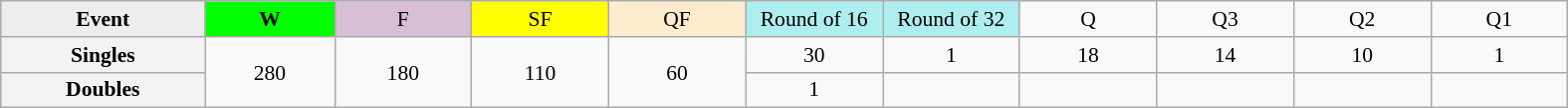<table class=wikitable style=font-size:90%;text-align:center>
<tr>
<td style="width:130px; background:#ededed;"><strong>Event</strong></td>
<td style="width:80px; background:lime;"><strong>W</strong></td>
<td style="width:85px; background:thistle;">F</td>
<td style="width:85px; background:#ff0;">SF</td>
<td style="width:85px; background:#ffebcd;">QF</td>
<td style="width:85px; background:#afeeee;">Round of 16</td>
<td style="width:85px; background:#afeeee;">Round of 32</td>
<td width=85>Q</td>
<td width=85>Q3</td>
<td width=85>Q2</td>
<td width=85>Q1</td>
</tr>
<tr>
<th style="background:#f3f3f3;">Singles</th>
<td rowspan=2>280</td>
<td rowspan=2>180</td>
<td rowspan=2>110</td>
<td rowspan=2>60</td>
<td>30</td>
<td>1</td>
<td>18</td>
<td>14</td>
<td>10</td>
<td>1</td>
</tr>
<tr>
<th style="background:#f3f3f3;">Doubles</th>
<td>1</td>
<td></td>
<td></td>
<td></td>
<td></td>
<td></td>
</tr>
</table>
